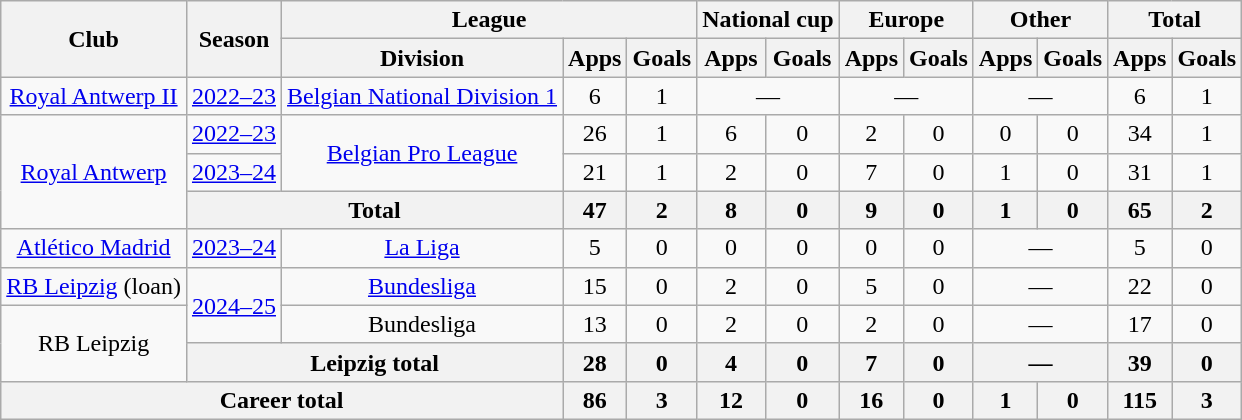<table class="wikitable" style="text-align:center">
<tr>
<th rowspan="2">Club</th>
<th rowspan="2">Season</th>
<th colspan="3">League</th>
<th colspan="2">National cup</th>
<th colspan="2">Europe</th>
<th colspan="2">Other</th>
<th colspan="3">Total</th>
</tr>
<tr>
<th>Division</th>
<th>Apps</th>
<th>Goals</th>
<th>Apps</th>
<th>Goals</th>
<th>Apps</th>
<th>Goals</th>
<th>Apps</th>
<th>Goals</th>
<th>Apps</th>
<th>Goals</th>
</tr>
<tr>
<td><a href='#'>Royal Antwerp II</a></td>
<td><a href='#'>2022–23</a></td>
<td><a href='#'>Belgian National Division 1</a></td>
<td>6</td>
<td>1</td>
<td colspan="2">—</td>
<td colspan="2">—</td>
<td colspan="2">—</td>
<td>6</td>
<td>1</td>
</tr>
<tr>
<td rowspan="3"><a href='#'>Royal Antwerp</a></td>
<td><a href='#'>2022–23</a></td>
<td rowspan="2"><a href='#'>Belgian Pro League</a></td>
<td>26</td>
<td>1</td>
<td>6</td>
<td>0</td>
<td>2</td>
<td>0</td>
<td>0</td>
<td>0</td>
<td>34</td>
<td>1</td>
</tr>
<tr>
<td><a href='#'>2023–24</a></td>
<td>21</td>
<td>1</td>
<td>2</td>
<td>0</td>
<td>7</td>
<td>0</td>
<td>1</td>
<td>0</td>
<td>31</td>
<td>1</td>
</tr>
<tr>
<th colspan="2">Total</th>
<th>47</th>
<th>2</th>
<th>8</th>
<th>0</th>
<th>9</th>
<th>0</th>
<th>1</th>
<th>0</th>
<th>65</th>
<th>2</th>
</tr>
<tr>
<td><a href='#'>Atlético Madrid</a></td>
<td><a href='#'>2023–24</a></td>
<td><a href='#'>La Liga</a></td>
<td>5</td>
<td>0</td>
<td>0</td>
<td>0</td>
<td>0</td>
<td>0</td>
<td colspan="2">—</td>
<td>5</td>
<td>0</td>
</tr>
<tr>
<td><a href='#'>RB Leipzig</a> (loan)</td>
<td rowspan="2"><a href='#'>2024–25</a></td>
<td><a href='#'>Bundesliga</a></td>
<td>15</td>
<td>0</td>
<td>2</td>
<td>0</td>
<td>5</td>
<td>0</td>
<td colspan="2">—</td>
<td>22</td>
<td>0</td>
</tr>
<tr>
<td rowspan="2">RB Leipzig</td>
<td>Bundesliga</td>
<td>13</td>
<td>0</td>
<td>2</td>
<td>0</td>
<td>2</td>
<td>0</td>
<td colspan="2">—</td>
<td>17</td>
<td>0</td>
</tr>
<tr>
<th colspan="2">Leipzig total</th>
<th>28</th>
<th>0</th>
<th>4</th>
<th>0</th>
<th>7</th>
<th>0</th>
<th colspan="2">—</th>
<th>39</th>
<th>0</th>
</tr>
<tr>
<th colspan="3">Career total</th>
<th>86</th>
<th>3</th>
<th>12</th>
<th>0</th>
<th>16</th>
<th>0</th>
<th>1</th>
<th>0</th>
<th>115</th>
<th>3</th>
</tr>
</table>
